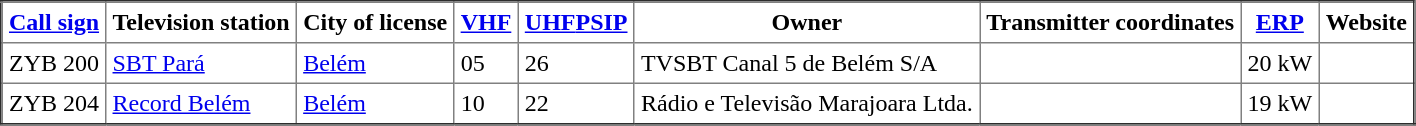<table border = " 2 " cellpadding = " 4 " cellspacing = " 0 " style = " margin: 1em 1em 1em 0 ; border: 1px solid # aaa ; border-collapse : collapse ; font-size : 60 % ; ">
<tr>
<th><a href='#'>Call sign</a></th>
<th>Television station</th>
<th>City of license</th>
<th><a href='#'>VHF</a></th>
<th><a href='#'>UHF</a><a href='#'>PSIP</a></th>
<th>Owner</th>
<th>Transmitter coordinates</th>
<th><a href='#'>ERP</a></th>
<th>Website</th>
</tr>
<tr>
<td>ZYB 200</td>
<td><a href='#'>SBT Pará</a></td>
<td><a href='#'>Belém</a></td>
<td>05</td>
<td>26</td>
<td>TVSBT Canal 5 de Belém S/A</td>
<td></td>
<td>20 kW</td>
<td></td>
</tr>
<tr>
<td>ZYB 204</td>
<td><a href='#'>Record Belém</a></td>
<td><a href='#'>Belém</a></td>
<td>10</td>
<td>22</td>
<td>Rádio e Televisão Marajoara Ltda.</td>
<td></td>
<td>19 kW</td>
<td></td>
</tr>
<tr>
</tr>
</table>
